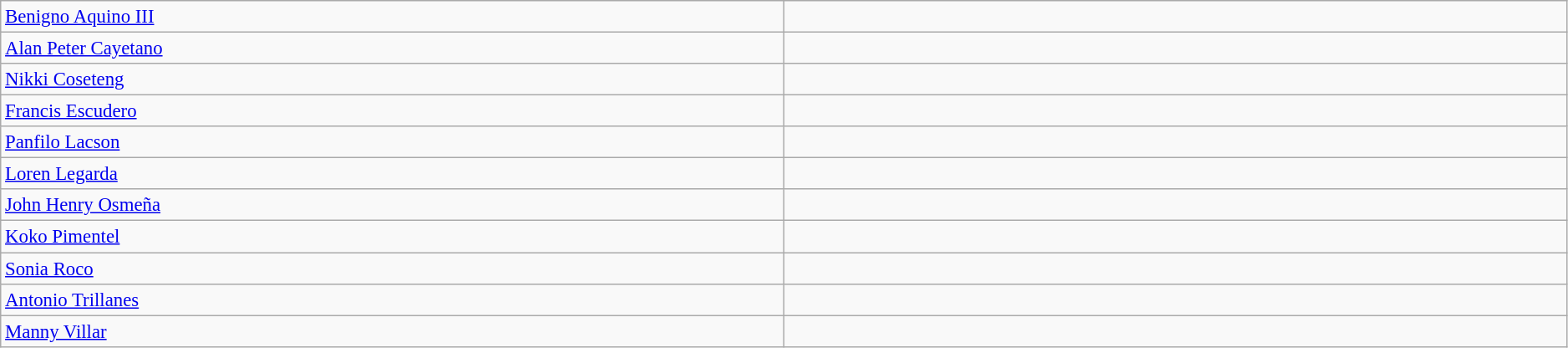<table class=wikitable width=99% style="font-size:95%">
<tr>
<td width=50%><a href='#'>Benigno Aquino III</a></td>
<td></td>
</tr>
<tr>
<td><a href='#'>Alan Peter Cayetano</a></td>
<td></td>
</tr>
<tr>
<td><a href='#'>Nikki Coseteng</a></td>
<td></td>
</tr>
<tr>
<td><a href='#'>Francis Escudero</a></td>
<td></td>
</tr>
<tr>
<td><a href='#'>Panfilo Lacson</a></td>
<td></td>
</tr>
<tr>
<td><a href='#'>Loren Legarda</a></td>
<td></td>
</tr>
<tr>
<td><a href='#'>John Henry Osmeña</a></td>
<td></td>
</tr>
<tr>
<td><a href='#'>Koko Pimentel</a></td>
<td></td>
</tr>
<tr>
<td><a href='#'>Sonia Roco</a></td>
<td></td>
</tr>
<tr>
<td><a href='#'>Antonio Trillanes</a></td>
<td></td>
</tr>
<tr>
<td><a href='#'>Manny Villar</a></td>
<td></td>
</tr>
</table>
